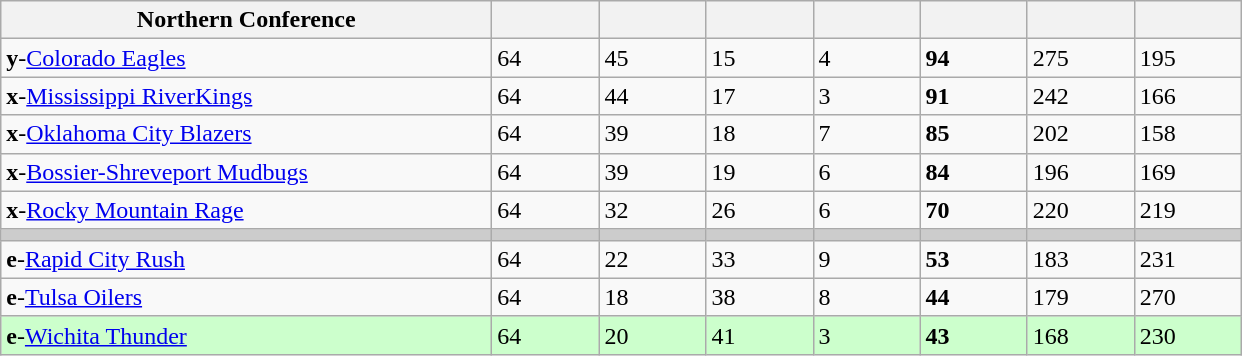<table class="wikitable sortable">
<tr>
<th style="width:20em;" class="unsortable">Northern Conference</th>
<th style="width:4em;" class="unsortable"></th>
<th style="width:4em;"></th>
<th style="width:4em;"></th>
<th style="width:4em;"></th>
<th style="width:4em;"></th>
<th style="width:4em;"></th>
<th style="width:4em;"></th>
</tr>
<tr>
<td><strong>y</strong>-<a href='#'>Colorado Eagles</a></td>
<td>64</td>
<td>45</td>
<td>15</td>
<td>4</td>
<td><strong>94</strong></td>
<td>275</td>
<td>195</td>
</tr>
<tr>
<td><strong>x</strong>-<a href='#'>Mississippi RiverKings</a></td>
<td>64</td>
<td>44</td>
<td>17</td>
<td>3</td>
<td><strong>91</strong></td>
<td>242</td>
<td>166</td>
</tr>
<tr>
<td><strong>x</strong>-<a href='#'>Oklahoma City Blazers</a></td>
<td>64</td>
<td>39</td>
<td>18</td>
<td>7</td>
<td><strong>85</strong></td>
<td>202</td>
<td>158</td>
</tr>
<tr>
<td><strong>x</strong>-<a href='#'>Bossier-Shreveport Mudbugs</a></td>
<td>64</td>
<td>39</td>
<td>19</td>
<td>6</td>
<td><strong>84</strong></td>
<td>196</td>
<td>169</td>
</tr>
<tr>
<td><strong>x</strong>-<a href='#'>Rocky Mountain Rage</a></td>
<td>64</td>
<td>32</td>
<td>26</td>
<td>6</td>
<td><strong>70</strong></td>
<td>220</td>
<td>219</td>
</tr>
<tr bgcolor="#cccccc">
<td></td>
<td></td>
<td></td>
<td></td>
<td></td>
<td></td>
<td></td>
<td></td>
</tr>
<tr>
<td><strong>e</strong>-<a href='#'>Rapid City Rush</a></td>
<td>64</td>
<td>22</td>
<td>33</td>
<td>9</td>
<td><strong>53</strong></td>
<td>183</td>
<td>231</td>
</tr>
<tr>
<td><strong>e</strong>-<a href='#'>Tulsa Oilers</a></td>
<td>64</td>
<td>18</td>
<td>38</td>
<td>8</td>
<td><strong>44</strong></td>
<td>179</td>
<td>270</td>
</tr>
<tr bgcolor="#ccffcc">
<td><strong>e</strong>-<a href='#'>Wichita Thunder</a></td>
<td>64</td>
<td>20</td>
<td>41</td>
<td>3</td>
<td><strong>43</strong></td>
<td>168</td>
<td>230</td>
</tr>
</table>
